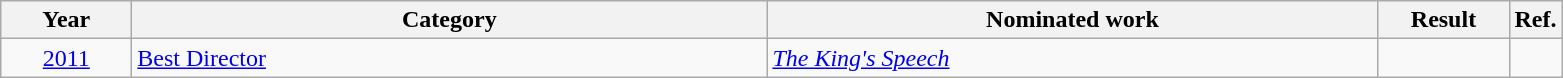<table class=wikitable>
<tr>
<th scope="col" style="width:5em;">Year</th>
<th scope="col" style="width:26em;">Category</th>
<th scope="col" style="width:25em;">Nominated work</th>
<th scope="col" style="width:5em;">Result</th>
<th>Ref.</th>
</tr>
<tr>
<td style="text-align:center;"><a href='#'>2011</a></td>
<td><a href='#'>Best Director</a></td>
<td><em><a href='#'>The King's Speech</a></em></td>
<td></td>
<td></td>
</tr>
</table>
